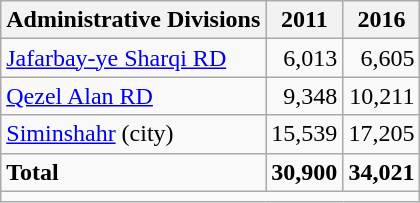<table class="wikitable">
<tr>
<th>Administrative Divisions</th>
<th>2011</th>
<th>2016</th>
</tr>
<tr>
<td><a href='#'>Jafarbay-ye Sharqi RD</a></td>
<td style="text-align: right;">6,013</td>
<td style="text-align: right;">6,605</td>
</tr>
<tr>
<td><a href='#'>Qezel Alan RD</a></td>
<td style="text-align: right;">9,348</td>
<td style="text-align: right;">10,211</td>
</tr>
<tr>
<td><a href='#'>Siminshahr</a> (city)</td>
<td style="text-align: right;">15,539</td>
<td style="text-align: right;">17,205</td>
</tr>
<tr>
<td><strong>Total</strong></td>
<td style="text-align: right;"><strong>30,900</strong></td>
<td style="text-align: right;"><strong>34,021</strong></td>
</tr>
<tr>
<td colspan=3></td>
</tr>
</table>
